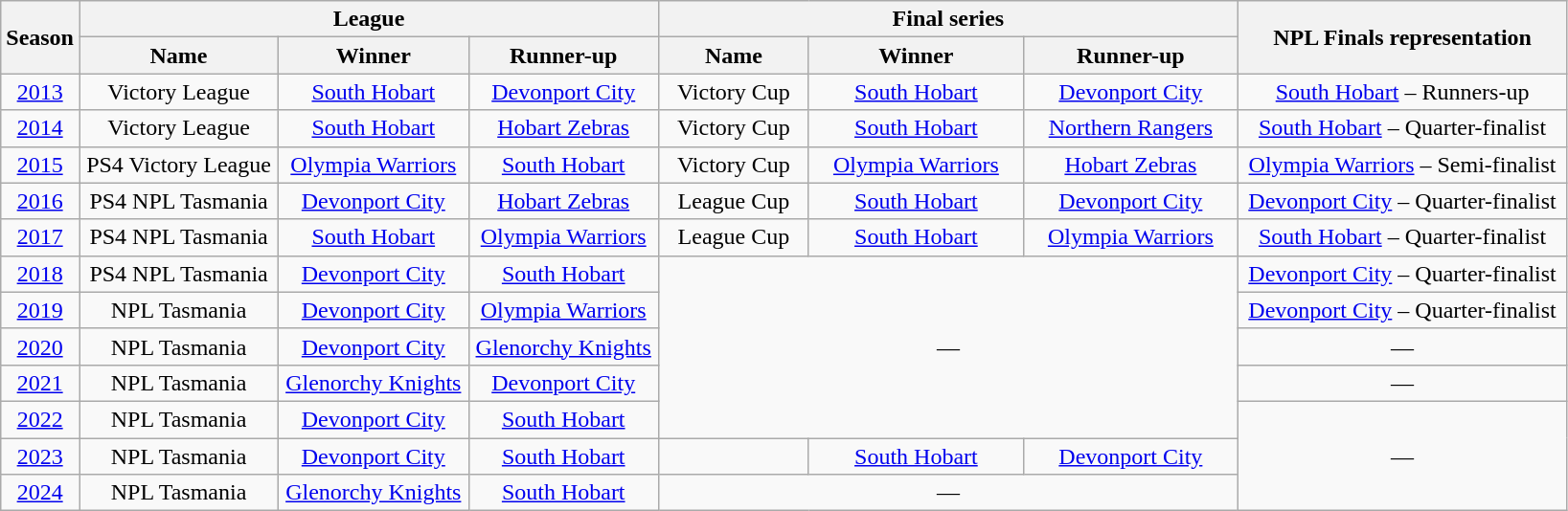<table class="wikitable unsortable" style="text-align: center">
<tr>
<th rowspan=2 width=5% class="unsortable">Season</th>
<th colspan=3 width=37% class="unsortable">League</th>
<th colspan=3 width=37% class="unsortable">Final series</th>
<th rowspan=2 width=26% class="unsortable">NPL Finals representation</th>
</tr>
<tr>
<th>Name</th>
<th>Winner</th>
<th>Runner-up</th>
<th>Name</th>
<th>Winner</th>
<th>Runner-up</th>
</tr>
<tr>
<td><a href='#'>2013</a></td>
<td>Victory League</td>
<td><a href='#'>South Hobart</a></td>
<td><a href='#'>Devonport City</a></td>
<td>Victory Cup</td>
<td><a href='#'>South Hobart</a></td>
<td><a href='#'>Devonport City</a></td>
<td><a href='#'>South Hobart</a> – Runners-up</td>
</tr>
<tr>
<td><a href='#'>2014</a></td>
<td>Victory League</td>
<td><a href='#'>South Hobart</a></td>
<td><a href='#'>Hobart Zebras</a></td>
<td>Victory Cup</td>
<td><a href='#'>South Hobart</a></td>
<td><a href='#'>Northern Rangers</a></td>
<td><a href='#'>South Hobart</a> – Quarter-finalist</td>
</tr>
<tr>
<td><a href='#'>2015</a></td>
<td>PS4 Victory League</td>
<td><a href='#'>Olympia Warriors</a></td>
<td><a href='#'>South Hobart</a></td>
<td>Victory Cup</td>
<td><a href='#'>Olympia Warriors</a></td>
<td><a href='#'>Hobart Zebras</a></td>
<td><a href='#'>Olympia Warriors</a> – Semi-finalist</td>
</tr>
<tr>
<td><a href='#'>2016</a></td>
<td>PS4 NPL Tasmania</td>
<td><a href='#'>Devonport City</a></td>
<td><a href='#'>Hobart Zebras</a></td>
<td>League Cup</td>
<td><a href='#'>South Hobart</a></td>
<td><a href='#'>Devonport City</a></td>
<td><a href='#'>Devonport City</a> – Quarter-finalist</td>
</tr>
<tr>
<td><a href='#'>2017</a></td>
<td>PS4 NPL Tasmania</td>
<td><a href='#'>South Hobart</a></td>
<td><a href='#'>Olympia Warriors</a></td>
<td>League Cup</td>
<td><a href='#'>South Hobart</a></td>
<td><a href='#'>Olympia Warriors</a></td>
<td><a href='#'>South Hobart</a> – Quarter-finalist</td>
</tr>
<tr>
<td><a href='#'>2018</a></td>
<td>PS4 NPL Tasmania</td>
<td><a href='#'>Devonport City</a></td>
<td><a href='#'>South Hobart</a></td>
<td colspan=3 class="unsortable" rowspan="5">—</td>
<td><a href='#'>Devonport City</a> – Quarter-finalist</td>
</tr>
<tr>
<td><a href='#'>2019</a></td>
<td>NPL Tasmania</td>
<td><a href='#'>Devonport City</a></td>
<td><a href='#'>Olympia Warriors</a></td>
<td><a href='#'>Devonport City</a> – Quarter-finalist</td>
</tr>
<tr>
<td><a href='#'>2020</a></td>
<td>NPL Tasmania</td>
<td><a href='#'>Devonport City</a></td>
<td><a href='#'>Glenorchy Knights</a></td>
<td>—</td>
</tr>
<tr>
<td><a href='#'>2021</a></td>
<td>NPL Tasmania</td>
<td><a href='#'>Glenorchy Knights</a></td>
<td><a href='#'>Devonport City</a></td>
<td>—</td>
</tr>
<tr>
<td><a href='#'>2022</a></td>
<td>NPL Tasmania</td>
<td><a href='#'>Devonport City</a></td>
<td><a href='#'>South Hobart</a></td>
<td rowspan="3">—</td>
</tr>
<tr>
<td><a href='#'>2023</a></td>
<td>NPL Tasmania</td>
<td><a href='#'>Devonport City</a></td>
<td><a href='#'>South Hobart</a></td>
<td></td>
<td><a href='#'>South Hobart</a></td>
<td><a href='#'>Devonport City</a></td>
</tr>
<tr>
<td><a href='#'>2024</a></td>
<td>NPL Tasmania</td>
<td><a href='#'>Glenorchy Knights</a></td>
<td><a href='#'>South Hobart</a></td>
<td colspan=3 class="unsortable">—</td>
</tr>
</table>
